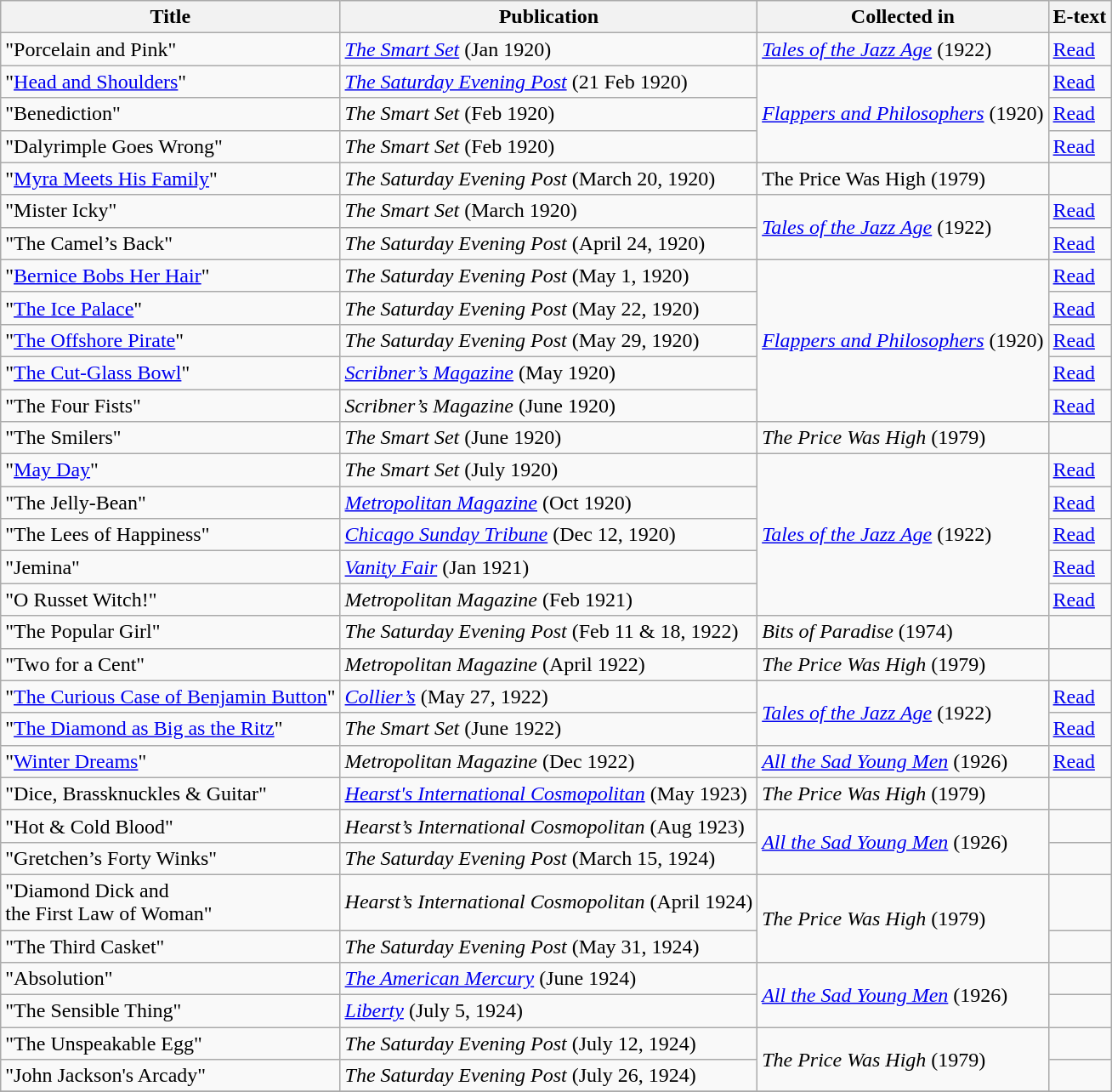<table class="wikitable">
<tr>
<th>Title</th>
<th>Publication</th>
<th>Collected in</th>
<th>E-text</th>
</tr>
<tr>
<td>"Porcelain and Pink"</td>
<td><em><a href='#'>The Smart Set</a></em> (Jan 1920)</td>
<td><em><a href='#'>Tales of the Jazz Age</a></em> (1922)</td>
<td><a href='#'>Read</a></td>
</tr>
<tr>
<td>"<a href='#'>Head and Shoulders</a>"</td>
<td><em><a href='#'>The Saturday Evening Post</a></em> (21 Feb 1920)</td>
<td rowspan=3><em><a href='#'>Flappers and Philosophers</a></em> (1920)</td>
<td><a href='#'>Read</a></td>
</tr>
<tr>
<td>"Benediction"</td>
<td><em>The Smart Set</em> (Feb 1920)</td>
<td><a href='#'>Read</a></td>
</tr>
<tr>
<td>"Dalyrimple Goes Wrong"</td>
<td><em>The Smart Set</em> (Feb 1920)</td>
<td><a href='#'>Read</a></td>
</tr>
<tr>
<td>"<a href='#'>Myra Meets His Family</a>"</td>
<td><em>The Saturday Evening Post</em> (March 20, 1920)</td>
<td>The Price Was High (1979)</td>
<td></td>
</tr>
<tr>
<td>"Mister Icky"</td>
<td><em>The Smart Set</em> (March 1920)</td>
<td rowspan=2><em><a href='#'>Tales of the Jazz Age</a></em> (1922)</td>
<td><a href='#'>Read</a></td>
</tr>
<tr>
<td>"The Camel’s Back"</td>
<td><em>The Saturday Evening Post</em> (April 24, 1920)</td>
<td><a href='#'>Read</a></td>
</tr>
<tr>
<td>"<a href='#'>Bernice Bobs Her Hair</a>"</td>
<td><em>The Saturday Evening Post</em> (May 1, 1920)</td>
<td rowspan=5><em><a href='#'>Flappers and Philosophers</a></em> (1920)</td>
<td><a href='#'>Read</a></td>
</tr>
<tr>
<td>"<a href='#'>The Ice Palace</a>"</td>
<td><em>The Saturday Evening Post</em> (May 22, 1920)</td>
<td><a href='#'>Read</a></td>
</tr>
<tr>
<td>"<a href='#'>The Offshore Pirate</a>"</td>
<td><em>The Saturday Evening Post</em> (May 29, 1920)</td>
<td><a href='#'>Read</a></td>
</tr>
<tr>
<td>"<a href='#'>The Cut-Glass Bowl</a>"</td>
<td><em><a href='#'>Scribner’s Magazine</a></em> (May 1920)</td>
<td><a href='#'>Read</a></td>
</tr>
<tr>
<td>"The Four Fists"</td>
<td><em>Scribner’s Magazine</em> (June 1920)</td>
<td><a href='#'>Read</a></td>
</tr>
<tr>
<td>"The Smilers"</td>
<td><em>The Smart Set</em> (June 1920)</td>
<td><em>The Price Was High</em> (1979)</td>
<td></td>
</tr>
<tr>
<td>"<a href='#'>May Day</a>"</td>
<td><em>The Smart Set</em> (July 1920)</td>
<td rowspan=5><em><a href='#'>Tales of the Jazz Age</a></em> (1922)</td>
<td><a href='#'>Read</a></td>
</tr>
<tr>
<td>"The Jelly-Bean"</td>
<td><em><a href='#'>Metropolitan Magazine</a></em> (Oct 1920)</td>
<td><a href='#'>Read</a></td>
</tr>
<tr>
<td>"The Lees of Happiness"</td>
<td><em><a href='#'>Chicago Sunday Tribune</a></em> (Dec 12, 1920)</td>
<td><a href='#'>Read</a></td>
</tr>
<tr>
<td>"Jemina"</td>
<td><em><a href='#'>Vanity Fair</a></em> (Jan 1921)</td>
<td><a href='#'>Read</a></td>
</tr>
<tr>
<td>"O Russet Witch!"</td>
<td><em>Metropolitan Magazine</em> (Feb 1921)</td>
<td><a href='#'>Read</a></td>
</tr>
<tr>
<td>"The Popular Girl"</td>
<td><em>The Saturday Evening Post</em> (Feb 11 & 18, 1922)</td>
<td><em>Bits of Paradise</em> (1974)</td>
<td></td>
</tr>
<tr>
<td>"Two for a Cent"</td>
<td><em>Metropolitan Magazine</em> (April 1922)</td>
<td><em>The Price Was High</em> (1979)</td>
<td></td>
</tr>
<tr>
<td>"<a href='#'>The Curious Case of Benjamin Button</a>"</td>
<td><em><a href='#'>Collier’s</a></em> (May 27, 1922)</td>
<td rowspan=2><em><a href='#'>Tales of the Jazz Age</a></em> (1922)</td>
<td><a href='#'>Read</a></td>
</tr>
<tr>
<td>"<a href='#'>The Diamond as Big as the Ritz</a>"</td>
<td><em>The Smart Set</em> (June 1922)</td>
<td><a href='#'>Read</a></td>
</tr>
<tr>
<td>"<a href='#'>Winter Dreams</a>"</td>
<td><em>Metropolitan Magazine</em> (Dec 1922)</td>
<td><em><a href='#'>All the Sad Young Men</a></em> (1926)</td>
<td><a href='#'>Read</a></td>
</tr>
<tr>
<td>"Dice, Brassknuckles & Guitar"</td>
<td><em><a href='#'>Hearst's International Cosmopolitan</a></em> (May 1923)</td>
<td><em>The Price Was High</em> (1979)</td>
<td></td>
</tr>
<tr>
<td>"Hot & Cold Blood"</td>
<td><em>Hearst’s International Cosmopolitan</em> (Aug 1923)</td>
<td rowspan=2><em><a href='#'>All the Sad Young Men</a></em> (1926)</td>
<td></td>
</tr>
<tr>
<td>"Gretchen’s Forty Winks"</td>
<td><em>The Saturday Evening Post</em> (March 15, 1924)</td>
<td></td>
</tr>
<tr>
<td>"Diamond Dick and<br>the First Law of Woman"</td>
<td><em>Hearst’s International Cosmopolitan</em> (April 1924)</td>
<td rowspan=2><em>The Price Was High</em> (1979)</td>
<td></td>
</tr>
<tr>
<td>"The Third Casket"</td>
<td><em>The Saturday Evening Post</em> (May 31, 1924)</td>
<td></td>
</tr>
<tr>
<td>"Absolution"</td>
<td><em><a href='#'>The American Mercury</a></em> (June 1924)</td>
<td rowspan=2><em><a href='#'>All the Sad Young Men</a></em> (1926)</td>
<td></td>
</tr>
<tr>
<td>"The Sensible Thing"</td>
<td><em><a href='#'>Liberty</a></em> (July 5, 1924)</td>
<td></td>
</tr>
<tr>
<td>"The Unspeakable Egg"</td>
<td><em>The Saturday Evening Post</em> (July 12, 1924)</td>
<td rowspan=2><em>The Price Was High</em> (1979)</td>
<td></td>
</tr>
<tr>
<td>"John Jackson's Arcady"</td>
<td><em>The Saturday Evening Post</em> (July 26, 1924)</td>
<td></td>
</tr>
<tr>
</tr>
</table>
